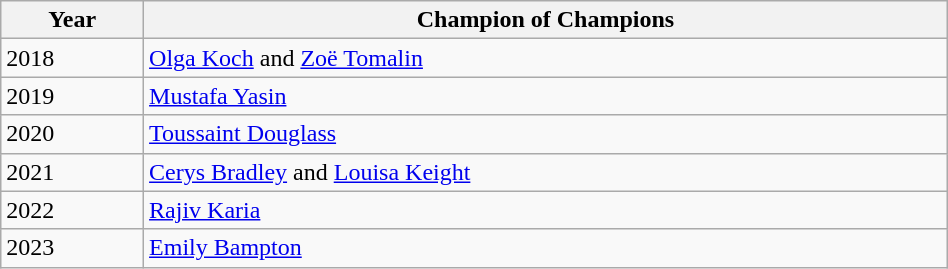<table class="wikitable" style="width: 50%;">
<tr>
<th>Year</th>
<th>Champion of Champions</th>
</tr>
<tr>
<td>2018</td>
<td><a href='#'>Olga Koch</a> and <a href='#'>Zoë Tomalin</a></td>
</tr>
<tr>
<td>2019</td>
<td><a href='#'>Mustafa Yasin</a></td>
</tr>
<tr>
<td>2020</td>
<td><a href='#'>Toussaint Douglass</a></td>
</tr>
<tr>
<td>2021</td>
<td><a href='#'>Cerys Bradley</a> and <a href='#'>Louisa Keight</a></td>
</tr>
<tr>
<td>2022</td>
<td><a href='#'>Rajiv Karia</a></td>
</tr>
<tr>
<td>2023</td>
<td><a href='#'>Emily Bampton</a></td>
</tr>
</table>
